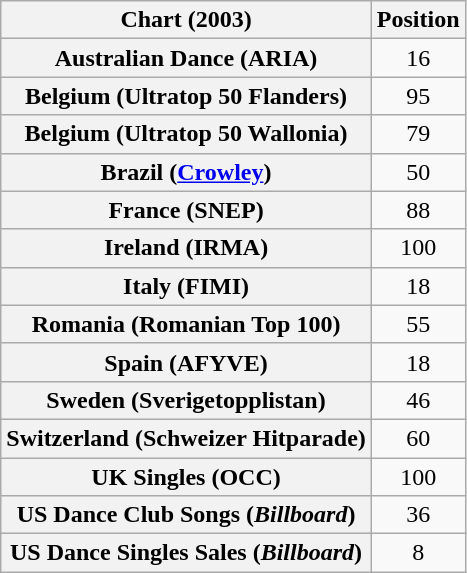<table class="wikitable sortable plainrowheaders" style="text-align:center">
<tr>
<th scope="col">Chart (2003)</th>
<th scope="col">Position</th>
</tr>
<tr>
<th scope="row">Australian Dance (ARIA)</th>
<td>16</td>
</tr>
<tr>
<th scope="row">Belgium (Ultratop 50 Flanders)</th>
<td>95</td>
</tr>
<tr>
<th scope="row">Belgium (Ultratop 50 Wallonia)</th>
<td>79</td>
</tr>
<tr>
<th scope="row">Brazil (<a href='#'>Crowley</a>)</th>
<td>50</td>
</tr>
<tr>
<th scope="row">France (SNEP)</th>
<td>88</td>
</tr>
<tr>
<th scope="row">Ireland (IRMA)</th>
<td>100</td>
</tr>
<tr>
<th scope="row">Italy (FIMI)</th>
<td>18</td>
</tr>
<tr>
<th scope="row">Romania (Romanian Top 100)</th>
<td>55</td>
</tr>
<tr>
<th scope="row">Spain (AFYVE)</th>
<td>18</td>
</tr>
<tr>
<th scope="row">Sweden (Sverigetopplistan)</th>
<td>46</td>
</tr>
<tr>
<th scope="row">Switzerland (Schweizer Hitparade)</th>
<td>60</td>
</tr>
<tr>
<th scope="row">UK Singles (OCC)</th>
<td>100</td>
</tr>
<tr>
<th scope="row">US Dance Club Songs (<em>Billboard</em>)</th>
<td>36</td>
</tr>
<tr>
<th scope="row">US Dance Singles Sales (<em>Billboard</em>)</th>
<td>8</td>
</tr>
</table>
